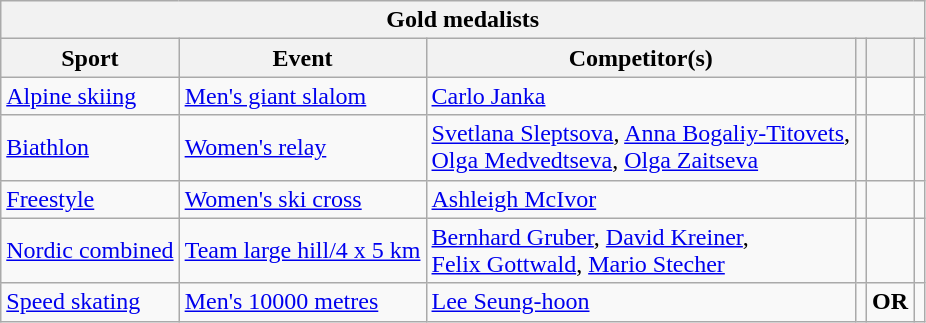<table class="wikitable">
<tr>
<th colspan="6">Gold medalists</th>
</tr>
<tr>
<th>Sport</th>
<th>Event</th>
<th>Competitor(s)</th>
<th></th>
<th></th>
<th></th>
</tr>
<tr>
<td><a href='#'>Alpine skiing</a></td>
<td><a href='#'>Men's giant slalom</a></td>
<td><a href='#'>Carlo Janka</a></td>
<td></td>
<td></td>
<td></td>
</tr>
<tr>
<td><a href='#'>Biathlon</a></td>
<td><a href='#'>Women's relay</a></td>
<td><a href='#'>Svetlana Sleptsova</a>, <a href='#'>Anna Bogaliy-Titovets</a>, <br><a href='#'>Olga Medvedtseva</a>, <a href='#'>Olga Zaitseva</a></td>
<td></td>
<td></td>
<td></td>
</tr>
<tr>
<td><a href='#'>Freestyle</a></td>
<td><a href='#'>Women's ski cross</a></td>
<td><a href='#'>Ashleigh McIvor</a></td>
<td></td>
<td></td>
<td></td>
</tr>
<tr>
<td><a href='#'>Nordic combined</a></td>
<td><a href='#'>Team large hill/4 x 5 km</a></td>
<td><a href='#'>Bernhard Gruber</a>, <a href='#'>David Kreiner</a>, <br><a href='#'>Felix Gottwald</a>, <a href='#'>Mario Stecher</a></td>
<td></td>
<td></td>
<td></td>
</tr>
<tr>
<td><a href='#'>Speed skating</a></td>
<td><a href='#'>Men's 10000 metres</a></td>
<td><a href='#'>Lee Seung-hoon</a></td>
<td></td>
<td><strong>OR</strong></td>
<td></td>
</tr>
</table>
